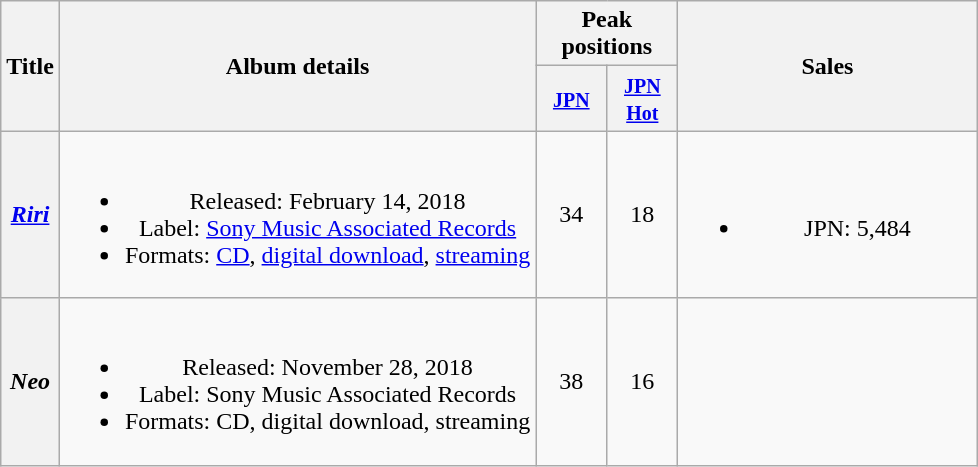<table class="wikitable plainrowheaders" style="text-align:center;">
<tr>
<th rowspan="2">Title</th>
<th rowspan="2">Album details</th>
<th colspan="2">Peak positions</th>
<th scope="col" rowspan="2" style="width:12em;">Sales</th>
</tr>
<tr>
<th style="width:2.5em;"><small><a href='#'>JPN</a></small><br></th>
<th style="width:2.5em;"><small><a href='#'>JPN<br>Hot</a></small></th>
</tr>
<tr>
<th scope="row"><em><a href='#'>Riri</a></em></th>
<td><br><ul><li>Released: February 14, 2018</li><li>Label: <a href='#'>Sony Music Associated Records</a></li><li>Formats: <a href='#'>CD</a>, <a href='#'>digital download</a>, <a href='#'>streaming</a></li></ul></td>
<td>34</td>
<td>18</td>
<td><br><ul><li>JPN: 5,484</li></ul></td>
</tr>
<tr>
<th scope="row"><em>Neo</em></th>
<td><br><ul><li>Released: November 28, 2018</li><li>Label: Sony Music Associated Records</li><li>Formats: CD, digital download, streaming</li></ul></td>
<td>38</td>
<td>16</td>
<td></td>
</tr>
</table>
